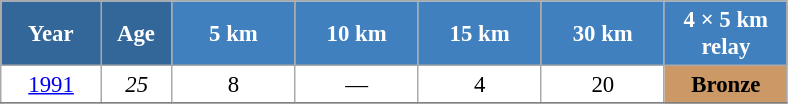<table class="wikitable" style="font-size:95%; text-align:center; border:grey solid 1px; border-collapse:collapse; background:#ffffff;">
<tr>
<th style="background-color:#369; color:white; width:60px;"> Year </th>
<th style="background-color:#369; color:white; width:40px;"> Age </th>
<th style="background-color:#4180be; color:white; width:75px;"> 5 km </th>
<th style="background-color:#4180be; color:white; width:75px;"> 10 km </th>
<th style="background-color:#4180be; color:white; width:75px;"> 15 km </th>
<th style="background-color:#4180be; color:white; width:75px;"> 30 km </th>
<th style="background-color:#4180be; color:white; width:75px;"> 4 × 5 km <br> relay </th>
</tr>
<tr>
<td><a href='#'>1991</a></td>
<td><em>25</em></td>
<td>8</td>
<td>—</td>
<td>4</td>
<td>20</td>
<td bgcolor="cc9966"><strong>Bronze</strong></td>
</tr>
<tr>
</tr>
</table>
